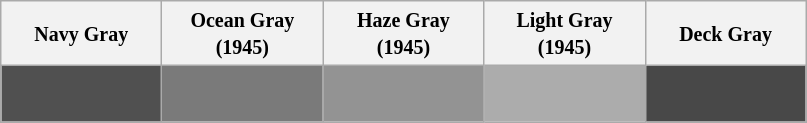<table class="wikitable">
<tr>
<th><small>Navy Gray</small></th>
<th><small>Ocean Gray (1945)</small></th>
<th><small>Haze Gray (1945)</small></th>
<th><small>Light Gray (1945)</small></th>
<th><small>Deck Gray</small></th>
</tr>
<tr style="height:30px;">
<td Style="height:30px; width:100px; background:#505050;"></td>
<td Style="height:30px; width:100px; background:#7a7a7a;"></td>
<td Style="height:30px; width:100px; background:#939393;"></td>
<td Style="height:30px; width:100px; background:#acacac;"></td>
<td Style="height:30px; width:100px; background:#484848;"></td>
</tr>
</table>
